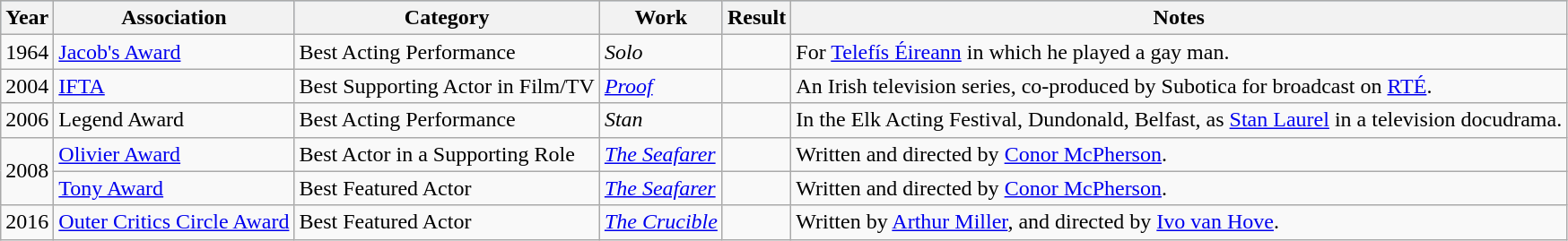<table class="wikitable">
<tr style="background:#b0c4de; text-align:center;">
<th>Year</th>
<th>Association</th>
<th>Category</th>
<th>Work</th>
<th>Result</th>
<th class="unsortable">Notes</th>
</tr>
<tr>
<td>1964</td>
<td><a href='#'>Jacob's Award</a></td>
<td>Best Acting Performance</td>
<td><em>Solo</em></td>
<td></td>
<td>For <a href='#'>Telefís Éireann</a> in which he played a gay man.</td>
</tr>
<tr>
<td>2004</td>
<td><a href='#'>IFTA</a></td>
<td>Best Supporting Actor in Film/TV</td>
<td><em><a href='#'>Proof</a></em></td>
<td></td>
<td>An Irish television series, co-produced by Subotica for broadcast on <a href='#'>RTÉ</a>.</td>
</tr>
<tr>
<td>2006</td>
<td>Legend Award</td>
<td>Best Acting Performance</td>
<td><em>Stan</em></td>
<td></td>
<td>In the Elk Acting Festival, Dundonald, Belfast, as <a href='#'>Stan Laurel</a> in a television docudrama.</td>
</tr>
<tr>
<td rowspan="2">2008</td>
<td><a href='#'>Olivier Award</a></td>
<td>Best Actor in a Supporting Role</td>
<td><em><a href='#'>The Seafarer</a></em></td>
<td></td>
<td>Written and directed by <a href='#'>Conor McPherson</a>.</td>
</tr>
<tr>
<td><a href='#'>Tony Award</a></td>
<td>Best Featured Actor</td>
<td><em><a href='#'>The Seafarer</a></em></td>
<td></td>
<td>Written and directed by <a href='#'>Conor McPherson</a>.</td>
</tr>
<tr>
<td>2016</td>
<td><a href='#'>Outer Critics Circle Award</a></td>
<td>Best Featured Actor</td>
<td><em><a href='#'>The Crucible</a></em></td>
<td></td>
<td>Written by <a href='#'>Arthur Miller</a>, and directed by <a href='#'>Ivo van Hove</a>.</td>
</tr>
</table>
